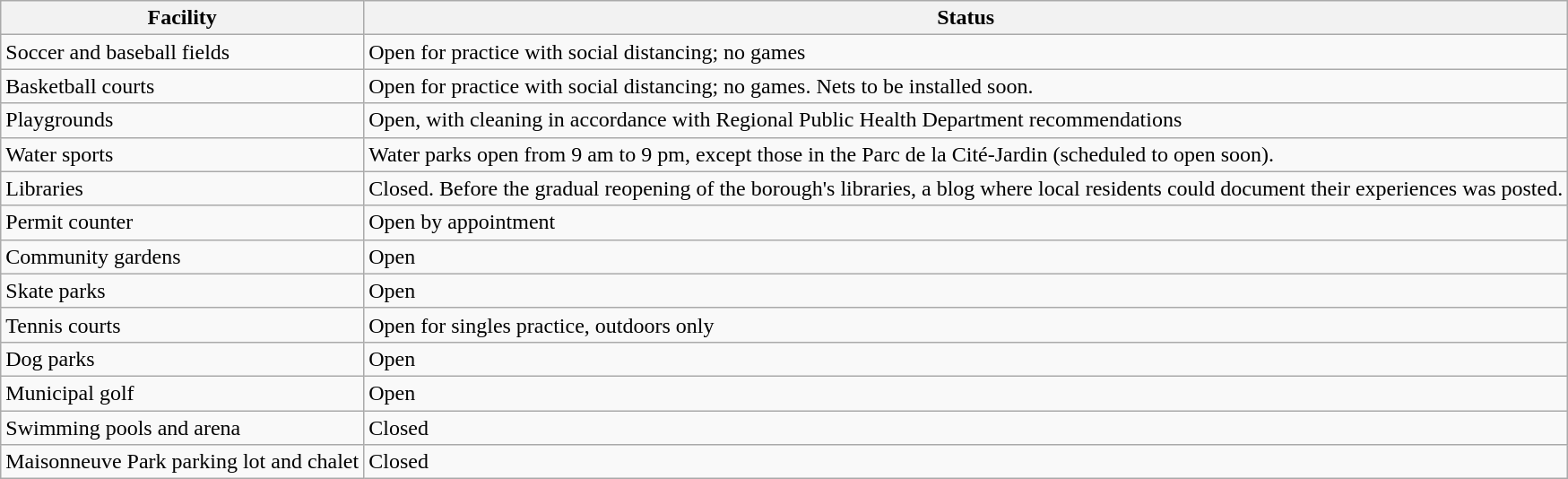<table class="wikitable">
<tr>
<th>Facility</th>
<th>Status</th>
</tr>
<tr>
<td>Soccer and baseball fields</td>
<td>Open for practice with  social distancing; no games</td>
</tr>
<tr>
<td>Basketball courts</td>
<td>Open for practice with  social distancing; no games. Nets to be installed soon.</td>
</tr>
<tr>
<td>Playgrounds</td>
<td>Open, with cleaning in accordance with Regional Public Health Department recommendations</td>
</tr>
<tr>
<td>Water sports</td>
<td>Water parks open from 9 am to 9 pm, except those in the Parc de la Cité-Jardin (scheduled to open soon).</td>
</tr>
<tr>
<td>Libraries</td>
<td>Closed. Before the gradual reopening of the borough's libraries, a blog where local residents could document their experiences was posted.</td>
</tr>
<tr>
<td>Permit counter</td>
<td>Open by appointment</td>
</tr>
<tr>
<td>Community gardens</td>
<td>Open</td>
</tr>
<tr>
<td>Skate parks</td>
<td>Open</td>
</tr>
<tr>
<td>Tennis courts</td>
<td>Open for singles practice, outdoors only</td>
</tr>
<tr>
<td>Dog parks</td>
<td>Open</td>
</tr>
<tr>
<td>Municipal golf</td>
<td>Open</td>
</tr>
<tr>
<td>Swimming pools and arena</td>
<td>Closed</td>
</tr>
<tr>
<td>Maisonneuve Park parking lot and chalet</td>
<td>Closed</td>
</tr>
</table>
